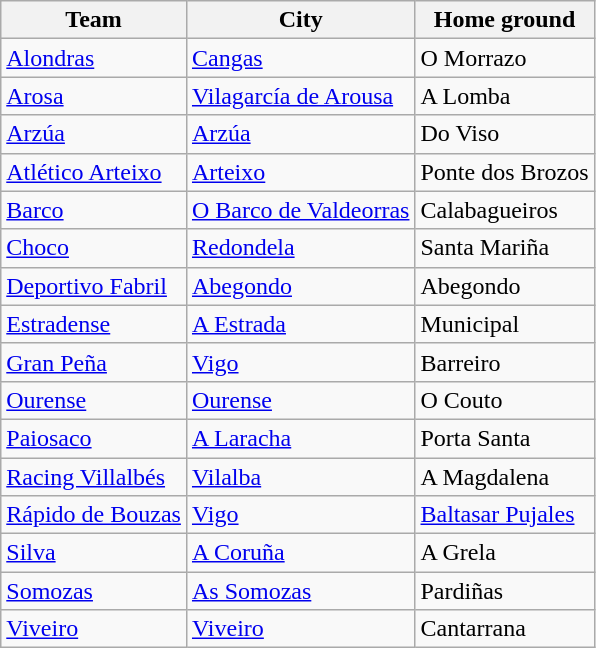<table class="wikitable sortable">
<tr>
<th>Team</th>
<th>City</th>
<th>Home ground</th>
</tr>
<tr>
<td><a href='#'>Alondras</a></td>
<td><a href='#'>Cangas</a></td>
<td>O Morrazo</td>
</tr>
<tr>
<td><a href='#'>Arosa</a></td>
<td><a href='#'>Vilagarcía de Arousa</a></td>
<td>A Lomba</td>
</tr>
<tr>
<td><a href='#'>Arzúa</a></td>
<td><a href='#'>Arzúa</a></td>
<td>Do Viso</td>
</tr>
<tr>
<td><a href='#'>Atlético Arteixo</a></td>
<td><a href='#'>Arteixo</a></td>
<td>Ponte dos Brozos</td>
</tr>
<tr>
<td><a href='#'>Barco</a></td>
<td><a href='#'>O Barco de Valdeorras</a></td>
<td>Calabagueiros</td>
</tr>
<tr>
<td><a href='#'>Choco</a></td>
<td><a href='#'>Redondela</a></td>
<td>Santa Mariña</td>
</tr>
<tr>
<td><a href='#'>Deportivo Fabril</a></td>
<td><a href='#'>Abegondo</a></td>
<td>Abegondo</td>
</tr>
<tr>
<td><a href='#'>Estradense</a></td>
<td><a href='#'>A Estrada</a></td>
<td>Municipal</td>
</tr>
<tr>
<td><a href='#'>Gran Peña</a></td>
<td><a href='#'>Vigo</a></td>
<td>Barreiro</td>
</tr>
<tr>
<td><a href='#'>Ourense</a></td>
<td><a href='#'>Ourense</a></td>
<td>O Couto</td>
</tr>
<tr>
<td><a href='#'>Paiosaco</a></td>
<td><a href='#'>A Laracha</a></td>
<td>Porta Santa</td>
</tr>
<tr>
<td><a href='#'>Racing Villalbés</a></td>
<td><a href='#'>Vilalba</a></td>
<td>A Magdalena</td>
</tr>
<tr>
<td><a href='#'>Rápido de Bouzas</a></td>
<td><a href='#'>Vigo</a></td>
<td><a href='#'>Baltasar Pujales</a></td>
</tr>
<tr>
<td><a href='#'>Silva</a></td>
<td><a href='#'>A Coruña</a></td>
<td>A Grela</td>
</tr>
<tr>
<td><a href='#'>Somozas</a></td>
<td><a href='#'>As Somozas</a></td>
<td>Pardiñas</td>
</tr>
<tr>
<td><a href='#'>Viveiro</a></td>
<td><a href='#'>Viveiro</a></td>
<td>Cantarrana</td>
</tr>
</table>
